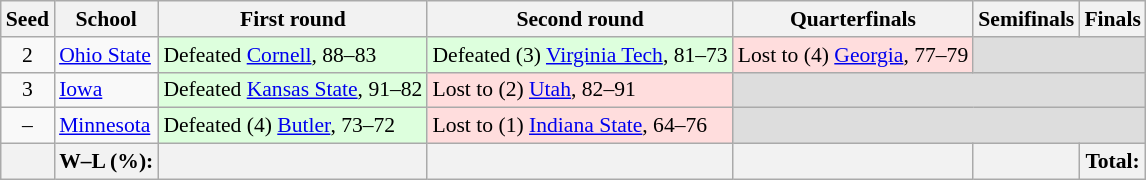<table class="wikitable" style="white-space:nowrap; font-size:90%;">
<tr>
<th>Seed</th>
<th>School</th>
<th>First round</th>
<th>Second round</th>
<th>Quarterfinals</th>
<th>Semifinals</th>
<th>Finals</th>
</tr>
<tr>
<td align=center>2</td>
<td><a href='#'>Ohio State</a></td>
<td style="background:#ddffdd;">Defeated <a href='#'>Cornell</a>, 88–83</td>
<td style="background:#ddffdd;">Defeated (3) <a href='#'>Virginia Tech</a>, 81–73</td>
<td style="background:#ffdddd;">Lost to (4) <a href='#'>Georgia</a>, 77–79</td>
<td style="background:#ddd;" colspan=2></td>
</tr>
<tr>
<td align=center>3</td>
<td><a href='#'>Iowa</a></td>
<td style="background:#ddffdd;">Defeated <a href='#'>Kansas State</a>, 91–82</td>
<td style="background:#ffdddd;">Lost to (2) <a href='#'>Utah</a>, 82–91</td>
<td style="background:#ddd;" colspan=3></td>
</tr>
<tr>
<td align=center>–</td>
<td><a href='#'>Minnesota</a></td>
<td style="background:#ddffdd;">Defeated (4) <a href='#'>Butler</a>, 73–72</td>
<td style="background:#ffdddd;">Lost to (1) <a href='#'>Indiana State</a>, 64–76</td>
<td style="background:#ddd;" colspan=3></td>
</tr>
<tr>
<th></th>
<th>W–L (%):</th>
<th></th>
<th></th>
<th></th>
<th></th>
<th> Total: </th>
</tr>
</table>
